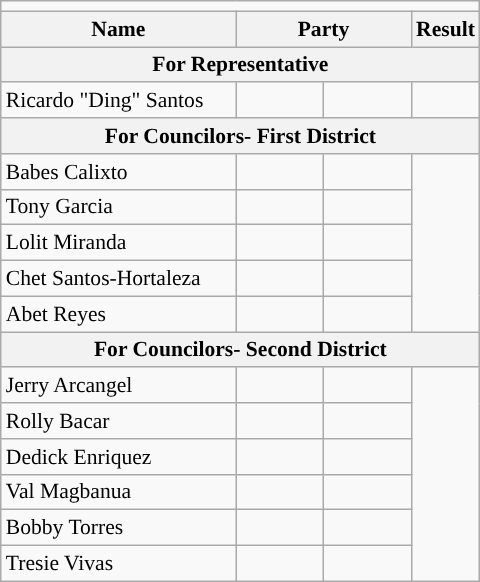<table class="wikitable" style="font-size:90%">
<tr>
<td colspan="4" style="color:inherit;background:"></td>
</tr>
<tr>
<th width="150px">Name</th>
<th colspan="2" width="110px">Party</th>
<th>Result</th>
</tr>
<tr>
<th colspan="4">For Representative</th>
</tr>
<tr>
<td>Ricardo "Ding" Santos</td>
<td></td>
<td></td>
</tr>
<tr>
<th colspan="4">For Councilors- First District</th>
</tr>
<tr>
<td>Babes Calixto</td>
<td></td>
<td></td>
</tr>
<tr>
<td>Tony Garcia</td>
<td></td>
<td></td>
</tr>
<tr>
<td>Lolit Miranda</td>
<td></td>
<td></td>
</tr>
<tr>
<td>Chet Santos-Hortaleza</td>
<td></td>
<td></td>
</tr>
<tr>
<td>Abet Reyes</td>
<td></td>
<td></td>
</tr>
<tr>
<th colspan="4">For Councilors- Second District</th>
</tr>
<tr>
<td>Jerry Arcangel</td>
<td></td>
<td></td>
</tr>
<tr>
<td>Rolly Bacar</td>
<td></td>
<td></td>
</tr>
<tr>
<td>Dedick Enriquez</td>
<td></td>
<td></td>
</tr>
<tr>
<td>Val Magbanua</td>
<td></td>
<td></td>
</tr>
<tr>
<td>Bobby Torres</td>
<td></td>
<td></td>
</tr>
<tr>
<td>Tresie Vivas</td>
<td></td>
<td></td>
</tr>
</table>
